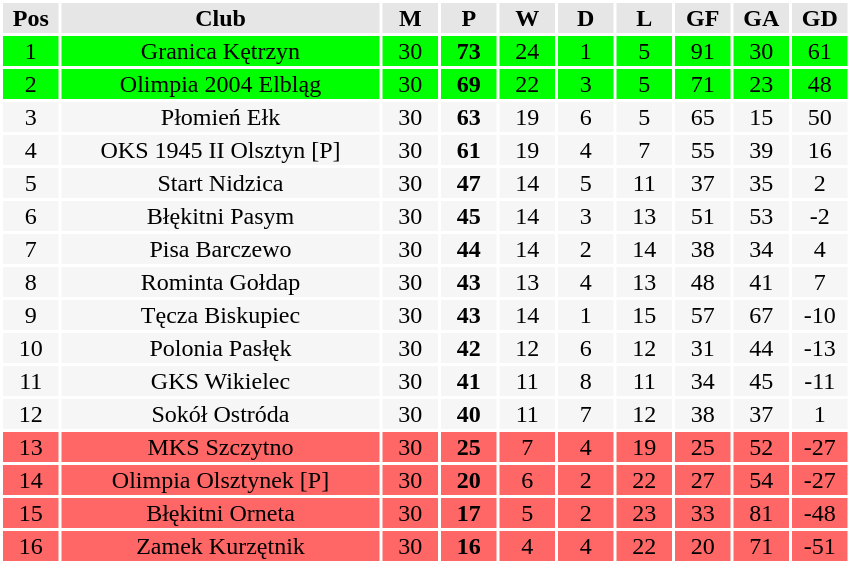<table class="toccolours" style="margin: 0;background:#ffffff;">
<tr bgcolor=#e6e6e6>
<th width=35px>Pos</th>
<th width=210px>Club</th>
<th width=35px>M</th>
<th width=35px>P</th>
<th width=35px>W</th>
<th width=35px>D</th>
<th width=35px>L</th>
<th width=35px>GF</th>
<th width=35px>GA</th>
<th width=35px>GD</th>
</tr>
<tr align=center bgcolor=#00FF00>
<td>1</td>
<td>Granica Kętrzyn</td>
<td>30</td>
<td><strong>73</strong></td>
<td>24</td>
<td>1</td>
<td>5</td>
<td>91</td>
<td>30</td>
<td>61</td>
</tr>
<tr align=center bgcolor=#00FF00>
<td>2</td>
<td>Olimpia 2004 Elbląg</td>
<td>30</td>
<td><strong>69</strong></td>
<td>22</td>
<td>3</td>
<td>5</td>
<td>71</td>
<td>23</td>
<td>48</td>
</tr>
<tr align=center bgcolor=#f6f6f6>
<td>3</td>
<td>Płomień Ełk</td>
<td>30</td>
<td><strong>63</strong></td>
<td>19</td>
<td>6</td>
<td>5</td>
<td>65</td>
<td>15</td>
<td>50</td>
</tr>
<tr align=center bgcolor=#f6f6f6>
<td>4</td>
<td>OKS 1945 II Olsztyn [P]</td>
<td>30</td>
<td><strong>61</strong></td>
<td>19</td>
<td>4</td>
<td>7</td>
<td>55</td>
<td>39</td>
<td>16</td>
</tr>
<tr align=center bgcolor=#f6f6f6>
<td>5</td>
<td>Start Nidzica</td>
<td>30</td>
<td><strong>47</strong></td>
<td>14</td>
<td>5</td>
<td>11</td>
<td>37</td>
<td>35</td>
<td>2</td>
</tr>
<tr align=center bgcolor=#f6f6f6>
<td>6</td>
<td>Błękitni Pasym</td>
<td>30</td>
<td><strong>45</strong></td>
<td>14</td>
<td>3</td>
<td>13</td>
<td>51</td>
<td>53</td>
<td>-2</td>
</tr>
<tr align=center bgcolor=#f6f6f6>
<td>7</td>
<td>Pisa Barczewo</td>
<td>30</td>
<td><strong>44</strong></td>
<td>14</td>
<td>2</td>
<td>14</td>
<td>38</td>
<td>34</td>
<td>4</td>
</tr>
<tr align=center bgcolor=#f6f6f6>
<td>8</td>
<td>Rominta Gołdap</td>
<td>30</td>
<td><strong>43</strong></td>
<td>13</td>
<td>4</td>
<td>13</td>
<td>48</td>
<td>41</td>
<td>7</td>
</tr>
<tr align=center bgcolor=#f6f6f6>
<td>9</td>
<td>Tęcza Biskupiec</td>
<td>30</td>
<td><strong>43</strong></td>
<td>14</td>
<td>1</td>
<td>15</td>
<td>57</td>
<td>67</td>
<td>-10</td>
</tr>
<tr align=center bgcolor=#f6f6f6>
<td>10</td>
<td>Polonia Pasłęk</td>
<td>30</td>
<td><strong>42</strong></td>
<td>12</td>
<td>6</td>
<td>12</td>
<td>31</td>
<td>44</td>
<td>-13</td>
</tr>
<tr align=center bgcolor=#f6f6f6>
<td>11</td>
<td>GKS Wikielec</td>
<td>30</td>
<td><strong>41</strong></td>
<td>11</td>
<td>8</td>
<td>11</td>
<td>34</td>
<td>45</td>
<td>-11</td>
</tr>
<tr align=center bgcolor=#f6f6f6>
<td>12</td>
<td>Sokół Ostróda</td>
<td>30</td>
<td><strong>40</strong></td>
<td>11</td>
<td>7</td>
<td>12</td>
<td>38</td>
<td>37</td>
<td>1</td>
</tr>
<tr align=center bgcolor=#ff6666>
<td>13</td>
<td>MKS Szczytno</td>
<td>30</td>
<td><strong>25</strong></td>
<td>7</td>
<td>4</td>
<td>19</td>
<td>25</td>
<td>52</td>
<td>-27</td>
</tr>
<tr align=center bgcolor=#ff6666>
<td>14</td>
<td>Olimpia Olsztynek [P]</td>
<td>30</td>
<td><strong>20</strong></td>
<td>6</td>
<td>2</td>
<td>22</td>
<td>27</td>
<td>54</td>
<td>-27</td>
</tr>
<tr align=center bgcolor=#ff6666>
<td>15</td>
<td>Błękitni Orneta</td>
<td>30</td>
<td><strong>17</strong></td>
<td>5</td>
<td>2</td>
<td>23</td>
<td>33</td>
<td>81</td>
<td>-48</td>
</tr>
<tr align=center bgcolor=#ff6666>
<td>16</td>
<td>Zamek Kurzętnik</td>
<td>30</td>
<td><strong>16</strong></td>
<td>4</td>
<td>4</td>
<td>22</td>
<td>20</td>
<td>71</td>
<td>-51</td>
</tr>
</table>
